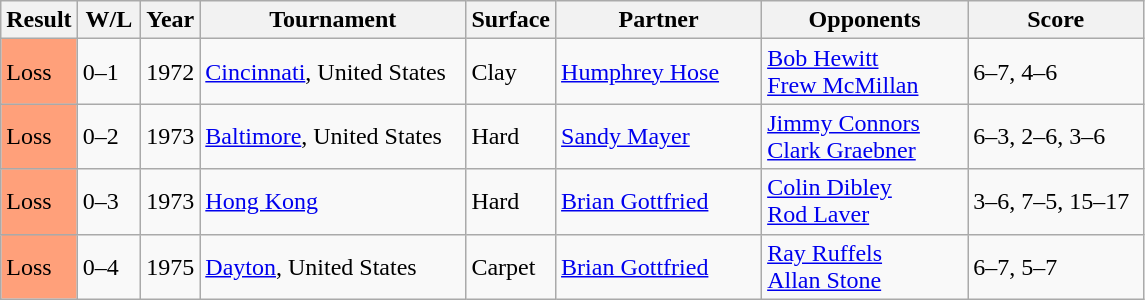<table class="sortable wikitable">
<tr>
<th>Result</th>
<th style="width:35px" class="unsortable">W/L</th>
<th style="width:30px">Year</th>
<th style="width:170px">Tournament</th>
<th style="width:50px">Surface</th>
<th style="width:130px">Partner</th>
<th style="width:130px">Opponents</th>
<th style="width:110px" class="unsortable">Score</th>
</tr>
<tr>
<td style="background:#ffa07a;">Loss</td>
<td>0–1</td>
<td>1972</td>
<td><a href='#'>Cincinnati</a>, United States</td>
<td>Clay</td>
<td> <a href='#'>Humphrey Hose</a></td>
<td> <a href='#'>Bob Hewitt</a><br> <a href='#'>Frew McMillan</a></td>
<td>6–7, 4–6</td>
</tr>
<tr>
<td style="background:#ffa07a;">Loss</td>
<td>0–2</td>
<td>1973</td>
<td><a href='#'>Baltimore</a>, United States</td>
<td>Hard</td>
<td> <a href='#'>Sandy Mayer</a></td>
<td> <a href='#'>Jimmy Connors</a><br> <a href='#'>Clark Graebner</a></td>
<td>6–3, 2–6, 3–6</td>
</tr>
<tr>
<td style="background:#ffa07a;">Loss</td>
<td>0–3</td>
<td>1973</td>
<td><a href='#'>Hong Kong</a></td>
<td>Hard</td>
<td> <a href='#'>Brian Gottfried</a></td>
<td> <a href='#'>Colin Dibley</a><br> <a href='#'>Rod Laver</a></td>
<td>3–6, 7–5, 15–17</td>
</tr>
<tr>
<td style="background:#ffa07a;">Loss</td>
<td>0–4</td>
<td>1975</td>
<td><a href='#'>Dayton</a>, United States</td>
<td>Carpet</td>
<td> <a href='#'>Brian Gottfried</a></td>
<td> <a href='#'>Ray Ruffels</a><br> <a href='#'>Allan Stone</a></td>
<td>6–7, 5–7</td>
</tr>
</table>
